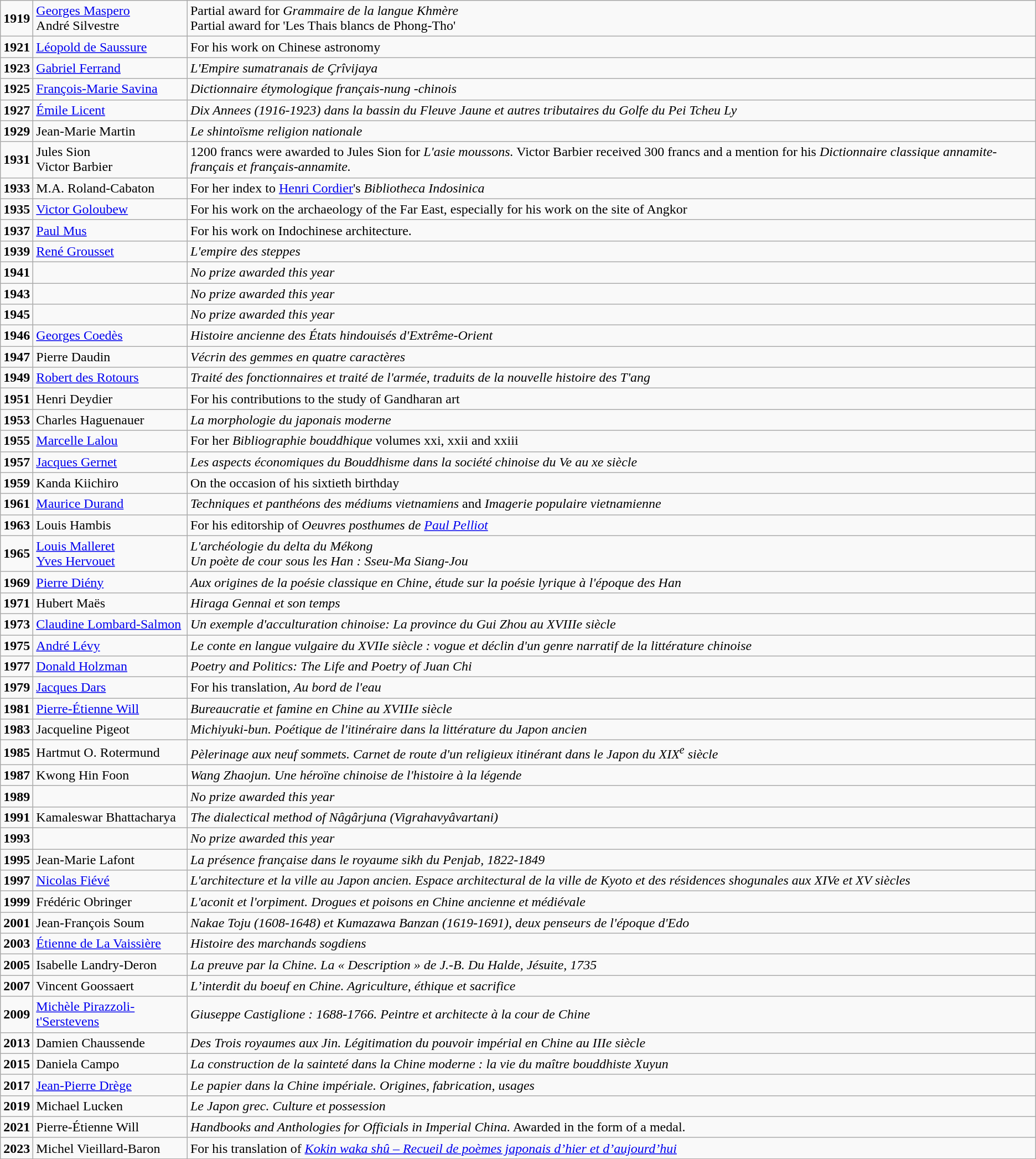<table class="wikitable">
<tr>
<td><strong>1919</strong></td>
<td><a href='#'>Georges Maspero</a> <br> André Silvestre</td>
<td>Partial award for <em>Grammaire de la langue Khmère</em> <br>Partial award for 'Les Thais blancs de Phong-Tho'</td>
</tr>
<tr>
<td><strong>1921</strong></td>
<td><a href='#'>Léopold de Saussure</a></td>
<td>For his work on Chinese astronomy</td>
</tr>
<tr>
<td><strong>1923</strong></td>
<td><a href='#'>Gabriel Ferrand</a></td>
<td><em>L'Empire sumatranais de Çrîvijaya</em></td>
</tr>
<tr>
<td><strong>1925</strong></td>
<td><a href='#'>François-Marie Savina</a></td>
<td><em>Dictionnaire étymologique français-nung -chinois</em></td>
</tr>
<tr>
<td><strong>1927</strong></td>
<td><a href='#'>Émile Licent</a></td>
<td><em>Dix Annees (1916-1923) dans la bassin du Fleuve Jaune et autres tributaires du Golfe du Pei Tcheu Ly</em></td>
</tr>
<tr>
<td><strong>1929</strong></td>
<td>Jean-Marie Martin</td>
<td><em>Le shintoïsme religion nationale</em></td>
</tr>
<tr>
<td><strong>1931</strong></td>
<td>Jules Sion <br> Victor Barbier</td>
<td>1200 francs were awarded to Jules Sion for <em>L'asie moussons.</em> Victor Barbier received 300 francs and a mention for his <em>Dictionnaire classique annamite-français et français-annamite.</em></td>
</tr>
<tr>
<td><strong>1933</strong></td>
<td>M.A. Roland-Cabaton</td>
<td>For her index to <a href='#'>Henri Cordier</a>'s <em>Bibliotheca Indosinica</em></td>
</tr>
<tr>
<td><strong>1935</strong></td>
<td><a href='#'>Victor Goloubew</a></td>
<td>For his work on the archaeology of the Far East, especially for his work on the site of Angkor</td>
</tr>
<tr>
<td><strong>1937</strong></td>
<td><a href='#'>Paul Mus</a></td>
<td>For his work on Indochinese architecture.</td>
</tr>
<tr>
<td><strong>1939</strong></td>
<td><a href='#'>René Grousset</a></td>
<td><em>L'empire des steppes</em></td>
</tr>
<tr>
<td><strong>1941</strong></td>
<td></td>
<td><em>No prize awarded this year</em></td>
</tr>
<tr>
<td><strong>1943</strong></td>
<td></td>
<td><em>No prize awarded this year</em></td>
</tr>
<tr>
<td><strong>1945</strong></td>
<td></td>
<td><em>No prize awarded this year</em></td>
</tr>
<tr>
<td><strong>1946</strong></td>
<td><a href='#'>Georges Coedès</a></td>
<td><em>Histoire ancienne des États hindouisés d'Extrême-Orient</em></td>
</tr>
<tr>
<td><strong>1947</strong></td>
<td>Pierre Daudin</td>
<td><em>Vécrin des gemmes en quatre caractères</em></td>
</tr>
<tr>
<td><strong>1949</strong></td>
<td><a href='#'>Robert des Rotours</a></td>
<td><em>Traité des fonctionnaires et traité de l'armée, traduits de la nouvelle histoire des T'ang</em></td>
</tr>
<tr>
<td><strong>1951</strong></td>
<td>Henri Deydier</td>
<td>For his contributions to the study of Gandharan art</td>
</tr>
<tr>
<td><strong>1953</strong></td>
<td>Charles Haguenauer</td>
<td><em>La morphologie du japonais moderne</em></td>
</tr>
<tr>
<td><strong>1955</strong></td>
<td><a href='#'>Marcelle Lalou</a></td>
<td>For her <em>Bibliographie bouddhique</em> volumes xxi, xxii and xxiii</td>
</tr>
<tr>
<td><strong>1957</strong></td>
<td><a href='#'>Jacques Gernet</a></td>
<td><em>Les aspects économiques du Bouddhisme dans la société chinoise du Ve au xe siècle</em></td>
</tr>
<tr>
<td><strong>1959</strong></td>
<td>Kanda Kiichiro</td>
<td>On the occasion of his sixtieth birthday</td>
</tr>
<tr>
<td><strong>1961</strong></td>
<td><a href='#'>Maurice Durand</a></td>
<td><em>Techniques et panthéons des médiums vietnamiens</em> and <em>Imagerie populaire vietnamienne</em></td>
</tr>
<tr>
<td><strong>1963</strong></td>
<td>Louis Hambis</td>
<td>For his editorship of <em>Oeuvres posthumes de <a href='#'>Paul Pelliot</a></em></td>
</tr>
<tr>
<td><strong>1965</strong></td>
<td><a href='#'>Louis Malleret</a> <br> <a href='#'>Yves Hervouet</a></td>
<td><em>L'archéologie du delta du Mékong</em> <br> <em>Un poète de cour sous les Han : Sseu-Ma Siang-Jou</em></td>
</tr>
<tr>
<td><strong>1969</strong></td>
<td><a href='#'>Pierre Diény</a></td>
<td><em>Aux origines de la poésie classique en Chine, étude sur la poésie lyrique à l'époque des Han</em></td>
</tr>
<tr>
<td><strong>1971</strong></td>
<td>Hubert Maës</td>
<td><em>Hiraga Gennai et son temps</em></td>
</tr>
<tr>
<td><strong>1973</strong></td>
<td><a href='#'>Claudine Lombard-Salmon</a></td>
<td><em>Un exemple d'acculturation chinoise: La province du Gui Zhou au XVIIIe siècle</em></td>
</tr>
<tr>
<td><strong>1975</strong></td>
<td><a href='#'>André Lévy</a></td>
<td><em>Le conte en langue vulgaire du XVIIe siècle : vogue et déclin d'un genre narratif de la littérature chinoise</em></td>
</tr>
<tr>
<td><strong>1977</strong></td>
<td><a href='#'>Donald Holzman</a></td>
<td><em>Poetry and Politics: The Life and Poetry of Juan Chi</em></td>
</tr>
<tr>
<td><strong>1979</strong></td>
<td><a href='#'>Jacques Dars</a></td>
<td>For his translation, <em>Au bord de l'eau</em></td>
</tr>
<tr>
<td><strong>1981</strong></td>
<td><a href='#'>Pierre-Étienne Will</a></td>
<td><em>Bureaucratie et famine en Chine au XVIIIe siècle</em></td>
</tr>
<tr>
<td><strong>1983</strong></td>
<td>Jacqueline Pigeot</td>
<td><em>Michiyuki-bun. Poétique de l'itinéraire dans la littérature du Japon ancien</em></td>
</tr>
<tr>
<td><strong>1985</strong></td>
<td>Hartmut O. Rotermund</td>
<td><em>Pèlerinage aux neuf sommets. Carnet de route d'un religieux itinérant dans le Japon du XIX<sup>e</sup> siècle</em></td>
</tr>
<tr>
<td><strong>1987</strong></td>
<td>Kwong Hin Foon</td>
<td><em>Wang Zhaojun. Une héroïne chinoise de l'histoire à la légende</em></td>
</tr>
<tr>
<td><strong>1989</strong></td>
<td></td>
<td><em>No prize awarded this year</em></td>
</tr>
<tr>
<td><strong>1991</strong></td>
<td>Kamaleswar Bhattacharya</td>
<td><em>The dialectical method of Nâgârjuna (Vigrahavyâvartani)</em></td>
</tr>
<tr>
<td><strong>1993</strong></td>
<td></td>
<td><em>No prize awarded this year</em></td>
</tr>
<tr>
<td><strong>1995</strong></td>
<td>Jean-Marie Lafont</td>
<td><em>La présence française dans le royaume sikh du Penjab, 1822-1849</em></td>
</tr>
<tr>
<td><strong>1997</strong></td>
<td><a href='#'>Nicolas Fiévé</a></td>
<td><em>L'architecture et la ville au Japon ancien. Espace architectural de la ville de Kyoto et des résidences shogunales aux XIVe et XV siècles</em></td>
</tr>
<tr>
<td><strong>1999</strong></td>
<td>Frédéric Obringer</td>
<td><em>L'aconit et l'orpiment. Drogues et poisons en Chine ancienne et médiévale</em></td>
</tr>
<tr>
<td><strong>2001</strong></td>
<td>Jean-François Soum</td>
<td><em>Nakae Toju (1608-1648) et Kumazawa Banzan (1619-1691), deux penseurs de l'époque d'Edo</em></td>
</tr>
<tr>
<td><strong>2003</strong></td>
<td><a href='#'>Étienne de La Vaissière</a></td>
<td><em>Histoire des marchands sogdiens</em></td>
</tr>
<tr>
<td><strong>2005</strong></td>
<td>Isabelle Landry-Deron</td>
<td><em>La preuve par la Chine. La « Description » de J.-B. Du Halde, Jésuite, 1735</em></td>
</tr>
<tr>
<td><strong>2007</strong></td>
<td>Vincent Goossaert</td>
<td><em>L’interdit du boeuf en Chine. Agriculture, éthique et sacrifice</em></td>
</tr>
<tr>
<td><strong>2009</strong></td>
<td><a href='#'>Michèle Pirazzoli-t'Serstevens</a></td>
<td><em>Giuseppe Castiglione : 1688-1766. Peintre et architecte à la cour de Chine</em></td>
</tr>
<tr>
<td><strong>2013</strong></td>
<td>Damien Chaussende</td>
<td><em>Des Trois royaumes aux Jin. Légitimation du pouvoir impérial en Chine au IIIe siècle</em></td>
</tr>
<tr>
<td><strong>2015</strong></td>
<td>Daniela Campo</td>
<td><em>La construction de la sainteté dans la Chine moderne : la vie du maître bouddhiste Xuyun</em></td>
</tr>
<tr>
<td><strong>2017</strong></td>
<td><a href='#'>Jean-Pierre Drège</a></td>
<td><em>Le papier dans la Chine impériale. Origines, fabrication, usages</em></td>
</tr>
<tr>
<td><strong>2019</strong></td>
<td>Michael Lucken</td>
<td><em>Le Japon grec. Culture et possession</em> </td>
</tr>
<tr>
<td><strong>2021</strong></td>
<td>Pierre-Étienne Will</td>
<td><em>Handbooks and Anthologies for Officials in Imperial China.</em>  Awarded in the form of a medal.</td>
</tr>
<tr>
<td><strong>2023</strong></td>
<td>Michel Vieillard-Baron</td>
<td>For his translation of <a href='#'><em>Kokin waka shû – Recueil de poèmes japonais d’hier et d’aujourd’hui</em></a></td>
</tr>
</table>
